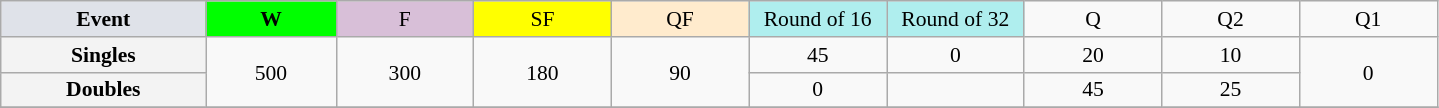<table class=wikitable style=font-size:90%;text-align:center>
<tr>
<td style="width:130px; background:#dfe2e9;"><strong>Event</strong></td>
<td style="width:80px; background:lime;"><strong>W</strong></td>
<td style="width:85px; background:thistle;">F</td>
<td style="width:85px; background:#ff0;">SF</td>
<td style="width:85px; background:#ffebcd;">QF</td>
<td style="width:85px; background:#afeeee;">Round of 16</td>
<td style="width:85px; background:#afeeee;">Round of 32</td>
<td width=85>Q</td>
<td width=85>Q2</td>
<td width=85>Q1</td>
</tr>
<tr>
<th style="background:#f3f3f3;">Singles</th>
<td rowspan=2>500</td>
<td rowspan=2>300</td>
<td rowspan=2>180</td>
<td rowspan=2>90</td>
<td>45</td>
<td>0</td>
<td>20</td>
<td>10</td>
<td rowspan=2>0</td>
</tr>
<tr>
<th style="background:#f3f3f3;">Doubles</th>
<td>0</td>
<td></td>
<td>45</td>
<td>25</td>
</tr>
<tr>
</tr>
</table>
